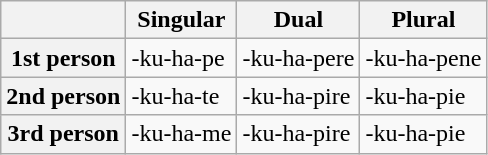<table class="wikitable">
<tr>
<th></th>
<th>Singular</th>
<th>Dual</th>
<th>Plural</th>
</tr>
<tr>
<th>1st person</th>
<td>-ku-ha-pe</td>
<td>-ku-ha-pere</td>
<td>-ku-ha-pene</td>
</tr>
<tr>
<th>2nd person</th>
<td>-ku-ha-te</td>
<td>-ku-ha-pire</td>
<td>-ku-ha-pie</td>
</tr>
<tr>
<th>3rd person</th>
<td>-ku-ha-me</td>
<td>-ku-ha-pire</td>
<td>-ku-ha-pie</td>
</tr>
</table>
